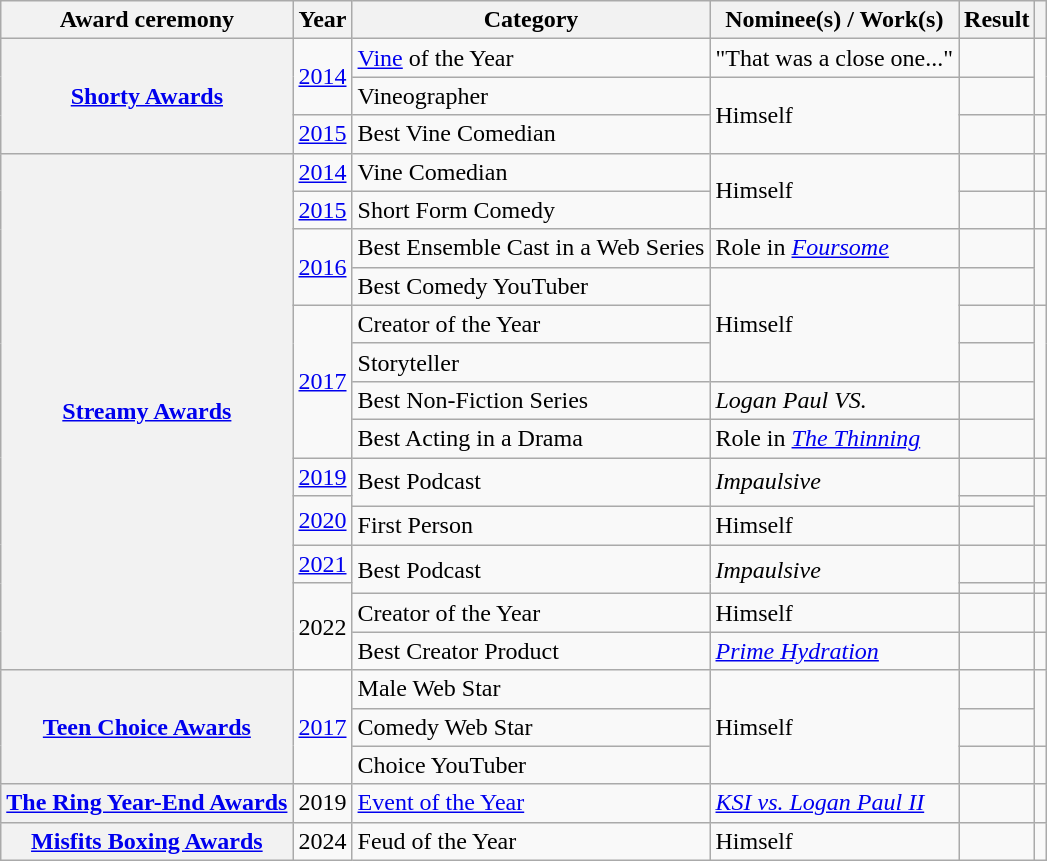<table class="wikitable sortable plainrowheaders">
<tr>
<th scope="col">Award ceremony</th>
<th scope="col">Year</th>
<th scope="col">Category</th>
<th scope="col">Nominee(s) / Work(s)</th>
<th scope="col">Result</th>
<th class="unsortable" scope="col"></th>
</tr>
<tr>
<th rowspan="3" scope="row"><a href='#'>Shorty Awards</a></th>
<td rowspan="2"><a href='#'>2014</a></td>
<td><a href='#'>Vine</a> of the Year</td>
<td>"That was a close one..."</td>
<td></td>
<td rowspan="2"></td>
</tr>
<tr>
<td>Vineographer</td>
<td rowspan="2">Himself</td>
<td></td>
</tr>
<tr>
<td><a href='#'>2015</a></td>
<td>Best Vine Comedian</td>
<td></td>
<td></td>
</tr>
<tr>
<th rowspan="15" scope="row"><a href='#'>Streamy Awards</a></th>
<td><a href='#'>2014</a></td>
<td>Vine Comedian</td>
<td rowspan="2">Himself</td>
<td></td>
<td></td>
</tr>
<tr>
<td><a href='#'>2015</a></td>
<td>Short Form Comedy</td>
<td></td>
<td></td>
</tr>
<tr>
<td rowspan="2"><a href='#'>2016</a></td>
<td>Best Ensemble Cast in a Web Series</td>
<td>Role in <em><a href='#'>Foursome</a></em></td>
<td></td>
<td rowspan="2"></td>
</tr>
<tr>
<td>Best Comedy YouTuber</td>
<td rowspan="3">Himself</td>
<td></td>
</tr>
<tr>
<td rowspan="4"><a href='#'>2017</a></td>
<td>Creator of the Year</td>
<td></td>
<td rowspan="4"></td>
</tr>
<tr>
<td>Storyteller</td>
<td></td>
</tr>
<tr>
<td>Best Non-Fiction Series</td>
<td><em>Logan Paul VS.</em></td>
<td></td>
</tr>
<tr>
<td>Best Acting in a Drama</td>
<td>Role in <em><a href='#'>The Thinning</a></em></td>
<td></td>
</tr>
<tr>
<td><a href='#'>2019</a></td>
<td rowspan="2">Best Podcast</td>
<td rowspan="2"><em>Impaulsive</em></td>
<td></td>
<td></td>
</tr>
<tr>
<td rowspan="2"><a href='#'>2020</a></td>
<td></td>
<td rowspan="2"></td>
</tr>
<tr>
<td>First Person</td>
<td>Himself</td>
<td></td>
</tr>
<tr>
<td><a href='#'>2021</a></td>
<td rowspan="2">Best Podcast</td>
<td rowspan="2"><em>Impaulsive</em></td>
<td></td>
<td></td>
</tr>
<tr>
<td rowspan="3">2022</td>
<td></td>
<td></td>
</tr>
<tr>
<td>Creator of the Year</td>
<td>Himself</td>
<td></td>
<td></td>
</tr>
<tr>
<td>Best Creator Product</td>
<td><em><a href='#'>Prime Hydration</a></em> </td>
<td></td>
<td></td>
</tr>
<tr>
<th rowspan="3" scope="row"><a href='#'>Teen Choice Awards</a></th>
<td rowspan="3"><a href='#'>2017</a></td>
<td>Male Web Star</td>
<td rowspan="3">Himself</td>
<td></td>
<td rowspan="2"></td>
</tr>
<tr>
<td>Comedy Web Star</td>
<td></td>
</tr>
<tr>
<td>Choice YouTuber</td>
<td></td>
<td></td>
</tr>
<tr>
<th scope="row"><a href='#'>The Ring Year-End Awards</a></th>
<td>2019</td>
<td><a href='#'>Event of the Year</a></td>
<td><em><a href='#'>KSI vs. Logan Paul II</a></em><br></td>
<td></td>
<td></td>
</tr>
<tr>
<th scope="row"><a href='#'>Misfits Boxing Awards</a></th>
<td>2024</td>
<td>Feud of the Year</td>
<td>Himself </td>
<td></td>
<td style="text-align: center;"></td>
</tr>
</table>
